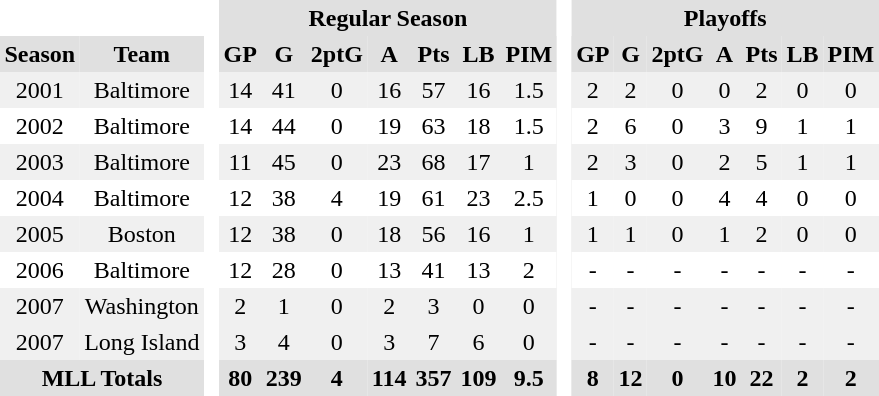<table BORDER="0" CELLPADDING="3" CELLSPACING="0">
<tr ALIGN="center" bgcolor="#e0e0e0">
<th colspan="2" bgcolor="#ffffff"> </th>
<th rowspan="99" bgcolor="#ffffff"> </th>
<th colspan="7">Regular Season</th>
<th rowspan="99" bgcolor="#ffffff"> </th>
<th colspan="7">Playoffs</th>
</tr>
<tr ALIGN="center" bgcolor="#e0e0e0">
<th>Season</th>
<th>Team</th>
<th>GP</th>
<th>G</th>
<th>2ptG</th>
<th>A</th>
<th>Pts</th>
<th>LB</th>
<th>PIM</th>
<th>GP</th>
<th>G</th>
<th>2ptG</th>
<th>A</th>
<th>Pts</th>
<th>LB</th>
<th>PIM</th>
</tr>
<tr ALIGN="center" bgcolor="#f0f0f0">
<td>2001</td>
<td>Baltimore</td>
<td>14</td>
<td>41</td>
<td>0</td>
<td>16</td>
<td>57</td>
<td>16</td>
<td>1.5</td>
<td>2</td>
<td>2</td>
<td>0</td>
<td>0</td>
<td>2</td>
<td>0</td>
<td>0</td>
</tr>
<tr ALIGN="center">
<td>2002</td>
<td>Baltimore</td>
<td>14</td>
<td>44</td>
<td>0</td>
<td>19</td>
<td>63</td>
<td>18</td>
<td>1.5</td>
<td>2</td>
<td>6</td>
<td>0</td>
<td>3</td>
<td>9</td>
<td>1</td>
<td>1</td>
</tr>
<tr ALIGN="center" bgcolor="#f0f0f0">
<td>2003</td>
<td>Baltimore</td>
<td>11</td>
<td>45</td>
<td>0</td>
<td>23</td>
<td>68</td>
<td>17</td>
<td>1</td>
<td>2</td>
<td>3</td>
<td>0</td>
<td>2</td>
<td>5</td>
<td>1</td>
<td>1</td>
</tr>
<tr ALIGN="center">
<td>2004</td>
<td>Baltimore</td>
<td>12</td>
<td>38</td>
<td>4</td>
<td>19</td>
<td>61</td>
<td>23</td>
<td>2.5</td>
<td>1</td>
<td>0</td>
<td>0</td>
<td>4</td>
<td>4</td>
<td>0</td>
<td>0</td>
</tr>
<tr ALIGN="center" bgcolor="#f0f0f0">
<td>2005</td>
<td>Boston</td>
<td>12</td>
<td>38</td>
<td>0</td>
<td>18</td>
<td>56</td>
<td>16</td>
<td>1</td>
<td>1</td>
<td>1</td>
<td>0</td>
<td>1</td>
<td>2</td>
<td>0</td>
<td>0</td>
</tr>
<tr ALIGN="center">
<td>2006</td>
<td>Baltimore</td>
<td>12</td>
<td>28</td>
<td>0</td>
<td>13</td>
<td>41</td>
<td>13</td>
<td>2</td>
<td>-</td>
<td>-</td>
<td>-</td>
<td>-</td>
<td>-</td>
<td>-</td>
<td>-</td>
</tr>
<tr ALIGN="center" bgcolor="#f0f0f0">
<td>2007</td>
<td>Washington</td>
<td>2</td>
<td>1</td>
<td>0</td>
<td>2</td>
<td>3</td>
<td>0</td>
<td>0</td>
<td>-</td>
<td>-</td>
<td>-</td>
<td>-</td>
<td>-</td>
<td>-</td>
<td>-</td>
</tr>
<tr ALIGN="center" bgcolor="#f0f0f0">
<td>2007</td>
<td>Long Island</td>
<td>3</td>
<td>4</td>
<td>0</td>
<td>3</td>
<td>7</td>
<td>6</td>
<td>0</td>
<td>-</td>
<td>-</td>
<td>-</td>
<td>-</td>
<td>-</td>
<td>-</td>
<td>-</td>
</tr>
<tr ALIGN="center" bgcolor="#e0e0e0">
<th colspan="2">MLL Totals</th>
<th>80</th>
<th>239</th>
<th>4</th>
<th>114</th>
<th>357</th>
<th>109</th>
<th>9.5</th>
<th>8</th>
<th>12</th>
<th>0</th>
<th>10</th>
<th>22</th>
<th>2</th>
<th>2</th>
</tr>
</table>
